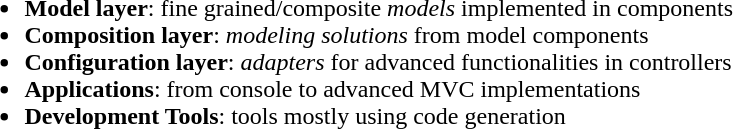<table>
<tr>
<td></td>
<td><br><ul><li><strong>Model layer</strong>: fine grained/composite <em>models</em> implemented in components</li><li><strong>Composition layer</strong>: <em>modeling solutions</em> from model components</li><li><strong>Configuration layer</strong>: <em>adapters</em> for advanced functionalities in controllers</li><li><strong>Applications</strong>: from console to advanced MVC implementations</li><li><strong>Development Tools</strong>: tools mostly using code generation</li></ul></td>
</tr>
</table>
